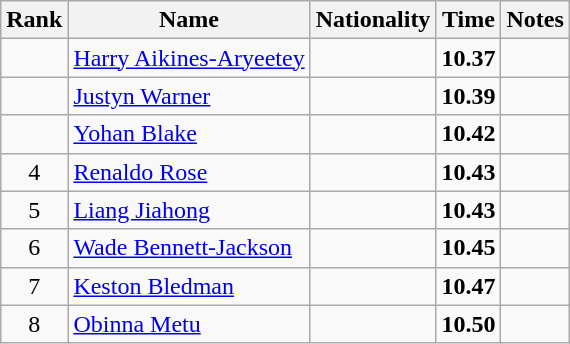<table class="wikitable sortable" style="text-align:center">
<tr>
<th>Rank</th>
<th>Name</th>
<th>Nationality</th>
<th>Time</th>
<th>Notes</th>
</tr>
<tr>
<td></td>
<td align=left><a href='#'>Harry Aikines-Aryeetey</a></td>
<td align=left></td>
<td><strong>10.37</strong></td>
<td></td>
</tr>
<tr>
<td></td>
<td align=left><a href='#'>Justyn Warner</a></td>
<td align=left></td>
<td><strong>10.39</strong></td>
<td></td>
</tr>
<tr>
<td></td>
<td align=left><a href='#'>Yohan Blake</a></td>
<td align=left></td>
<td><strong>10.42</strong></td>
<td></td>
</tr>
<tr>
<td>4</td>
<td align=left><a href='#'>Renaldo Rose</a></td>
<td align=left></td>
<td><strong>10.43</strong></td>
<td></td>
</tr>
<tr>
<td>5</td>
<td align=left><a href='#'>Liang Jiahong</a></td>
<td align=left></td>
<td><strong>10.43</strong></td>
<td></td>
</tr>
<tr>
<td>6</td>
<td align=left><a href='#'>Wade Bennett-Jackson</a></td>
<td align=left></td>
<td><strong>10.45</strong></td>
<td></td>
</tr>
<tr>
<td>7</td>
<td align=left><a href='#'>Keston Bledman</a></td>
<td align=left></td>
<td><strong>10.47</strong></td>
<td></td>
</tr>
<tr>
<td>8</td>
<td align=left><a href='#'>Obinna Metu</a></td>
<td align=left></td>
<td><strong>10.50</strong></td>
<td></td>
</tr>
</table>
